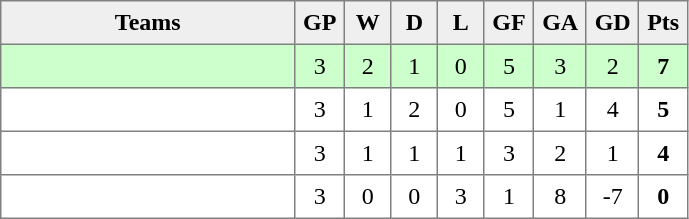<table style=border-collapse:collapse border=1 cellspacing=0 cellpadding=5>
<tr align=center bgcolor=#efefef>
<th width=185>Teams</th>
<th width=20>GP</th>
<th width=20>W</th>
<th width=20>D</th>
<th width=20>L</th>
<th width=20>GF</th>
<th width=20>GA</th>
<th width=20>GD</th>
<th width=20>Pts<br></th>
</tr>
<tr align=center style="background:#ccffcc;">
<td style="text-align:left;"></td>
<td>3</td>
<td>2</td>
<td>1</td>
<td>0</td>
<td>5</td>
<td>3</td>
<td>2</td>
<td><strong>7</strong></td>
</tr>
<tr align=center>
<td style="text-align:left;"></td>
<td>3</td>
<td>1</td>
<td>2</td>
<td>0</td>
<td>5</td>
<td>1</td>
<td>4</td>
<td><strong>5</strong></td>
</tr>
<tr align=center>
<td style="text-align:left;"></td>
<td>3</td>
<td>1</td>
<td>1</td>
<td>1</td>
<td>3</td>
<td>2</td>
<td>1</td>
<td><strong>4</strong></td>
</tr>
<tr align=center>
<td style="text-align:left;"></td>
<td>3</td>
<td>0</td>
<td>0</td>
<td>3</td>
<td>1</td>
<td>8</td>
<td>-7</td>
<td><strong>0</strong></td>
</tr>
</table>
